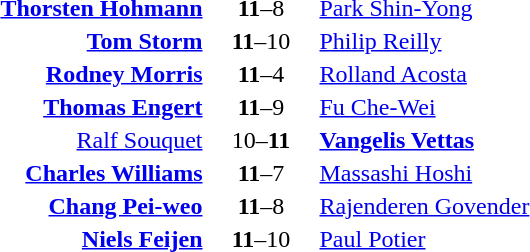<table>
<tr>
<th width=400></th>
<th width=70></th>
<th width=400></th>
<td width=40></td>
</tr>
<tr>
<td align=right><strong><a href='#'>Thorsten Hohmann</a></strong> </td>
<td align=center><strong>11</strong>–8</td>
<td> <a href='#'>Park Shin-Yong</a></td>
</tr>
<tr>
<td align=right><strong><a href='#'>Tom Storm</a></strong> </td>
<td align=center><strong>11</strong>–10</td>
<td> <a href='#'>Philip Reilly</a></td>
</tr>
<tr>
<td align=right><strong><a href='#'>Rodney Morris</a></strong> </td>
<td align=center><strong>11</strong>–4</td>
<td> <a href='#'>Rolland Acosta</a></td>
</tr>
<tr>
<td align=right><strong><a href='#'>Thomas Engert</a></strong> </td>
<td align=center><strong>11</strong>–9</td>
<td> <a href='#'>Fu Che-Wei</a></td>
</tr>
<tr>
<td align=right><a href='#'>Ralf Souquet</a> </td>
<td align=center>10–<strong>11</strong></td>
<td> <strong><a href='#'>Vangelis Vettas</a></strong></td>
</tr>
<tr>
<td align=right><strong><a href='#'>Charles Williams</a></strong> </td>
<td align=center><strong>11</strong>–7</td>
<td> <a href='#'>Massashi Hoshi</a></td>
</tr>
<tr>
<td align=right><strong><a href='#'>Chang Pei-weo</a></strong> </td>
<td align=center><strong>11</strong>–8</td>
<td> <a href='#'>Rajenderen Govender</a></td>
</tr>
<tr>
<td align=right><strong><a href='#'>Niels Feijen</a></strong> </td>
<td align=center><strong>11</strong>–10</td>
<td> <a href='#'>Paul Potier</a></td>
</tr>
</table>
